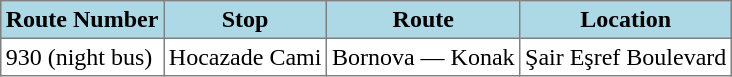<table class="toccolours" border="1" cellpadding="3" style="margin:1em auto; border-collapse:collapse">
<tr style="background:lightblue;">
<th>Route Number</th>
<th>Stop</th>
<th>Route</th>
<th>Location</th>
</tr>
<tr>
<td>930 (night bus)</td>
<td>Hocazade Cami</td>
<td>Bornova — Konak</td>
<td>Şair Eşref Boulevard</td>
</tr>
</table>
